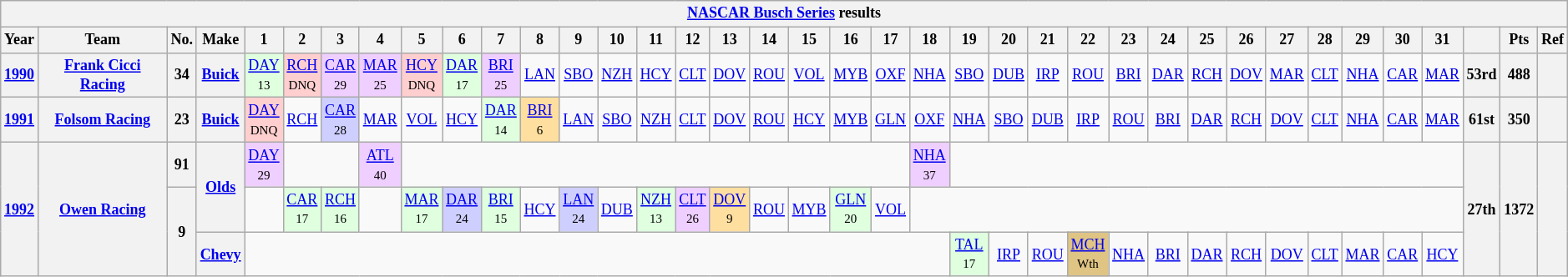<table class="wikitable" style="text-align:center; font-size:75%">
<tr>
<th colspan=42><a href='#'>NASCAR Busch Series</a> results</th>
</tr>
<tr>
<th>Year</th>
<th>Team</th>
<th>No.</th>
<th>Make</th>
<th>1</th>
<th>2</th>
<th>3</th>
<th>4</th>
<th>5</th>
<th>6</th>
<th>7</th>
<th>8</th>
<th>9</th>
<th>10</th>
<th>11</th>
<th>12</th>
<th>13</th>
<th>14</th>
<th>15</th>
<th>16</th>
<th>17</th>
<th>18</th>
<th>19</th>
<th>20</th>
<th>21</th>
<th>22</th>
<th>23</th>
<th>24</th>
<th>25</th>
<th>26</th>
<th>27</th>
<th>28</th>
<th>29</th>
<th>30</th>
<th>31</th>
<th></th>
<th>Pts</th>
<th>Ref</th>
</tr>
<tr>
<th><a href='#'>1990</a></th>
<th><a href='#'>Frank Cicci Racing</a></th>
<th>34</th>
<th><a href='#'>Buick</a></th>
<td style="background:#DFFFDF;"><a href='#'>DAY</a><br><small>13</small></td>
<td style="background:#FFCFCF;"><a href='#'>RCH</a><br><small>DNQ</small></td>
<td style="background:#EFCFFF;"><a href='#'>CAR</a><br><small>29</small></td>
<td style="background:#EFCFFF;"><a href='#'>MAR</a><br><small>25</small></td>
<td style="background:#FFCFCF;"><a href='#'>HCY</a><br><small>DNQ</small></td>
<td style="background:#DFFFDF;"><a href='#'>DAR</a><br><small>17</small></td>
<td style="background:#EFCFFF;"><a href='#'>BRI</a><br><small>25</small></td>
<td><a href='#'>LAN</a></td>
<td><a href='#'>SBO</a></td>
<td><a href='#'>NZH</a></td>
<td><a href='#'>HCY</a></td>
<td><a href='#'>CLT</a></td>
<td><a href='#'>DOV</a></td>
<td><a href='#'>ROU</a></td>
<td><a href='#'>VOL</a></td>
<td><a href='#'>MYB</a></td>
<td><a href='#'>OXF</a></td>
<td><a href='#'>NHA</a></td>
<td><a href='#'>SBO</a></td>
<td><a href='#'>DUB</a></td>
<td><a href='#'>IRP</a></td>
<td><a href='#'>ROU</a></td>
<td><a href='#'>BRI</a></td>
<td><a href='#'>DAR</a></td>
<td><a href='#'>RCH</a></td>
<td><a href='#'>DOV</a></td>
<td><a href='#'>MAR</a></td>
<td><a href='#'>CLT</a></td>
<td><a href='#'>NHA</a></td>
<td><a href='#'>CAR</a></td>
<td><a href='#'>MAR</a></td>
<th>53rd</th>
<th>488</th>
<th></th>
</tr>
<tr>
<th><a href='#'>1991</a></th>
<th><a href='#'>Folsom Racing</a></th>
<th>23</th>
<th><a href='#'>Buick</a></th>
<td style="background:#FFCFCF;"><a href='#'>DAY</a><br><small>DNQ</small></td>
<td><a href='#'>RCH</a></td>
<td style="background:#CFCFFF;"><a href='#'>CAR</a><br><small>28</small></td>
<td><a href='#'>MAR</a></td>
<td><a href='#'>VOL</a></td>
<td><a href='#'>HCY</a></td>
<td style="background:#DFFFDF;"><a href='#'>DAR</a><br><small>14</small></td>
<td style="background:#FFDF9F;"><a href='#'>BRI</a><br><small>6</small></td>
<td><a href='#'>LAN</a></td>
<td><a href='#'>SBO</a></td>
<td><a href='#'>NZH</a></td>
<td><a href='#'>CLT</a></td>
<td><a href='#'>DOV</a></td>
<td><a href='#'>ROU</a></td>
<td><a href='#'>HCY</a></td>
<td><a href='#'>MYB</a></td>
<td><a href='#'>GLN</a></td>
<td><a href='#'>OXF</a></td>
<td><a href='#'>NHA</a></td>
<td><a href='#'>SBO</a></td>
<td><a href='#'>DUB</a></td>
<td><a href='#'>IRP</a></td>
<td><a href='#'>ROU</a></td>
<td><a href='#'>BRI</a></td>
<td><a href='#'>DAR</a></td>
<td><a href='#'>RCH</a></td>
<td><a href='#'>DOV</a></td>
<td><a href='#'>CLT</a></td>
<td><a href='#'>NHA</a></td>
<td><a href='#'>CAR</a></td>
<td><a href='#'>MAR</a></td>
<th>61st</th>
<th>350</th>
<th></th>
</tr>
<tr>
<th rowspan=3><a href='#'>1992</a></th>
<th rowspan=3><a href='#'>Owen Racing</a></th>
<th>91</th>
<th rowspan=2><a href='#'>Olds</a></th>
<td style="background:#EFCFFF;"><a href='#'>DAY</a><br><small>29</small></td>
<td colspan=2></td>
<td style="background:#EFCFFF;"><a href='#'>ATL</a><br><small>40</small></td>
<td colspan=13></td>
<td style="background:#EFCFFF;"><a href='#'>NHA</a><br><small>37</small></td>
<td colspan=13></td>
<th rowspan=3>27th</th>
<th rowspan=3>1372</th>
<th rowspan=3></th>
</tr>
<tr>
<th rowspan=2>9</th>
<td></td>
<td style="background:#DFFFDF;"><a href='#'>CAR</a><br><small>17</small></td>
<td style="background:#DFFFDF;"><a href='#'>RCH</a><br><small>16</small></td>
<td></td>
<td style="background:#DFFFDF;"><a href='#'>MAR</a><br><small>17</small></td>
<td style="background:#CFCFFF;"><a href='#'>DAR</a><br><small>24</small></td>
<td style="background:#DFFFDF;"><a href='#'>BRI</a><br><small>15</small></td>
<td><a href='#'>HCY</a></td>
<td style="background:#CFCFFF;"><a href='#'>LAN</a><br><small>24</small></td>
<td><a href='#'>DUB</a></td>
<td style="background:#DFFFDF;"><a href='#'>NZH</a><br><small>13</small></td>
<td style="background:#EFCFFF;"><a href='#'>CLT</a><br><small>26</small></td>
<td style="background:#FFDF9F;"><a href='#'>DOV</a><br><small>9</small></td>
<td><a href='#'>ROU</a></td>
<td><a href='#'>MYB</a></td>
<td style="background:#DFFFDF;"><a href='#'>GLN</a><br><small>20</small></td>
<td><a href='#'>VOL</a></td>
<td colspan=14></td>
</tr>
<tr>
<th><a href='#'>Chevy</a></th>
<td colspan=18></td>
<td style="background:#DFFFDF;"><a href='#'>TAL</a><br><small>17</small></td>
<td><a href='#'>IRP</a></td>
<td><a href='#'>ROU</a></td>
<td style="background:#DFC484;"><a href='#'>MCH</a><br><small>Wth</small></td>
<td><a href='#'>NHA</a></td>
<td><a href='#'>BRI</a></td>
<td><a href='#'>DAR</a></td>
<td><a href='#'>RCH</a></td>
<td><a href='#'>DOV</a></td>
<td><a href='#'>CLT</a></td>
<td><a href='#'>MAR</a></td>
<td><a href='#'>CAR</a></td>
<td><a href='#'>HCY</a></td>
</tr>
</table>
